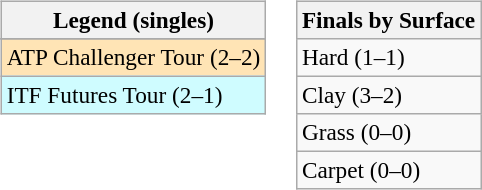<table>
<tr valign=top>
<td><br><table class=wikitable style=font-size:97%>
<tr>
<th>Legend (singles)</th>
</tr>
<tr bgcolor=e5d1cb>
</tr>
<tr bgcolor=moccasin>
<td>ATP Challenger Tour (2–2)</td>
</tr>
<tr bgcolor=cffcff>
<td>ITF Futures Tour (2–1)</td>
</tr>
</table>
</td>
<td><br><table class=wikitable style=font-size:97%>
<tr>
<th>Finals by Surface</th>
</tr>
<tr>
<td>Hard (1–1)</td>
</tr>
<tr>
<td>Clay (3–2)</td>
</tr>
<tr>
<td>Grass (0–0)</td>
</tr>
<tr>
<td>Carpet (0–0)</td>
</tr>
</table>
</td>
</tr>
</table>
